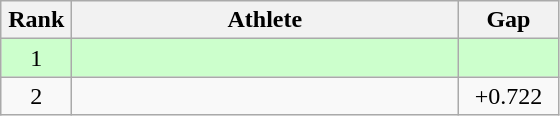<table class=wikitable style="text-align:center">
<tr>
<th width=40>Rank</th>
<th width=250>Athlete</th>
<th width=60>Gap</th>
</tr>
<tr bgcolor="ccffcc">
<td>1</td>
<td align=left></td>
<td></td>
</tr>
<tr>
<td>2</td>
<td align=left></td>
<td>+0.722</td>
</tr>
</table>
